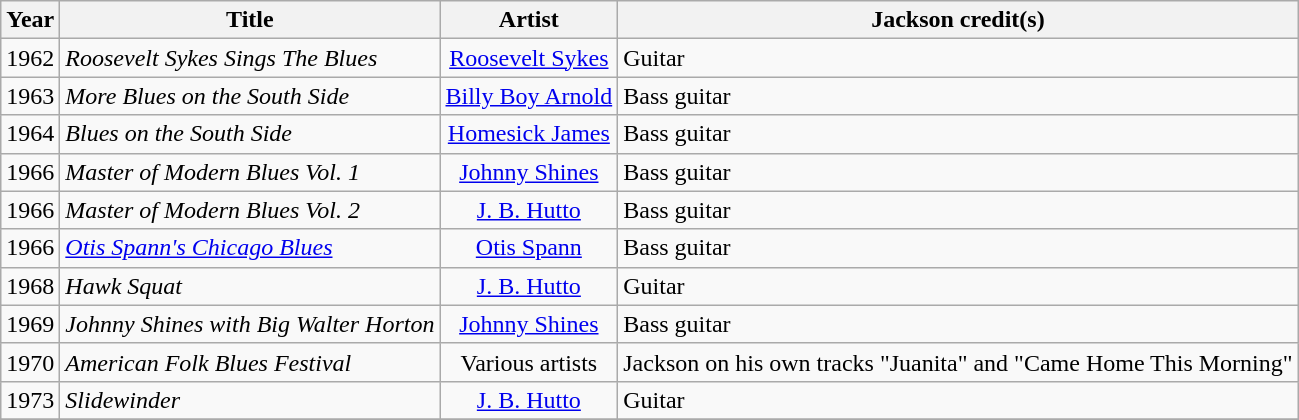<table class="wikitable sortable">
<tr>
<th>Year</th>
<th>Title</th>
<th>Artist</th>
<th>Jackson credit(s)</th>
</tr>
<tr>
<td>1962</td>
<td><em>Roosevelt Sykes Sings The Blues</em></td>
<td style="text-align:center;"><a href='#'>Roosevelt Sykes</a></td>
<td>Guitar</td>
</tr>
<tr>
<td>1963</td>
<td><em>More Blues on the South Side</em></td>
<td style="text-align:center;"><a href='#'>Billy Boy Arnold</a></td>
<td>Bass guitar</td>
</tr>
<tr>
<td>1964</td>
<td><em>Blues on the South Side</em></td>
<td style="text-align:center;"><a href='#'>Homesick James</a></td>
<td>Bass guitar</td>
</tr>
<tr>
<td>1966</td>
<td><em>Master of Modern Blues Vol. 1</em></td>
<td style="text-align:center;"><a href='#'>Johnny Shines</a></td>
<td>Bass guitar</td>
</tr>
<tr>
<td>1966</td>
<td><em>Master of Modern Blues Vol. 2</em></td>
<td style="text-align:center;"><a href='#'>J. B. Hutto</a></td>
<td>Bass guitar</td>
</tr>
<tr>
<td>1966</td>
<td><em><a href='#'>Otis Spann's Chicago Blues</a></em></td>
<td style="text-align:center;"><a href='#'>Otis Spann</a></td>
<td>Bass guitar</td>
</tr>
<tr>
<td>1968</td>
<td><em>Hawk Squat</em></td>
<td style="text-align:center;"><a href='#'>J. B. Hutto</a></td>
<td>Guitar</td>
</tr>
<tr>
<td>1969</td>
<td><em>Johnny Shines with Big Walter Horton</em></td>
<td style="text-align:center;"><a href='#'>Johnny Shines</a></td>
<td>Bass guitar</td>
</tr>
<tr>
<td>1970</td>
<td><em>American Folk Blues Festival</em></td>
<td style="text-align:center;">Various artists</td>
<td>Jackson on his own tracks "Juanita" and "Came Home This Morning"</td>
</tr>
<tr>
<td>1973</td>
<td><em>Slidewinder</em></td>
<td style="text-align:center;"><a href='#'>J. B. Hutto</a></td>
<td>Guitar</td>
</tr>
<tr>
</tr>
</table>
